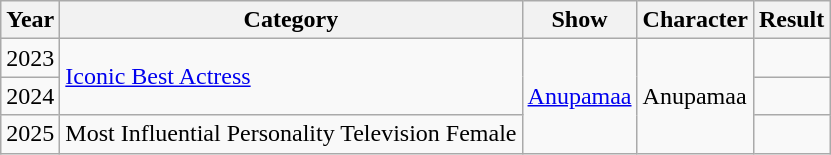<table class="wikitable sortable">
<tr>
<th>Year</th>
<th>Category</th>
<th>Show</th>
<th>Character</th>
<th>Result</th>
</tr>
<tr>
<td>2023</td>
<td rowspan=2><a href='#'>Iconic Best Actress</a></td>
<td rowspan=3><a href='#'>Anupamaa</a></td>
<td rowspan=3>Anupamaa</td>
<td></td>
</tr>
<tr>
<td>2024</td>
<td></td>
</tr>
<tr>
<td>2025</td>
<td>Most Influential Personality Television Female</td>
<td></td>
</tr>
</table>
